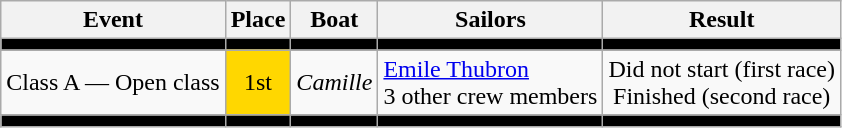<table class=wikitable>
<tr>
<th>Event</th>
<th>Place</th>
<th>Boat</th>
<th>Sailors</th>
<th>Result</th>
</tr>
<tr bgcolor=black>
<td></td>
<td></td>
<td></td>
<td></td>
<td></td>
</tr>
<tr>
<td>Class A — Open class</td>
<td align=center bgcolor=gold>1st</td>
<td><em>Camille</em></td>
<td><a href='#'>Emile Thubron</a><br>3 other crew members</td>
<td align=center>Did not start (first race) <br> Finished (second race)</td>
</tr>
<tr bgcolor=black>
<td></td>
<td></td>
<td></td>
<td></td>
<td></td>
</tr>
</table>
